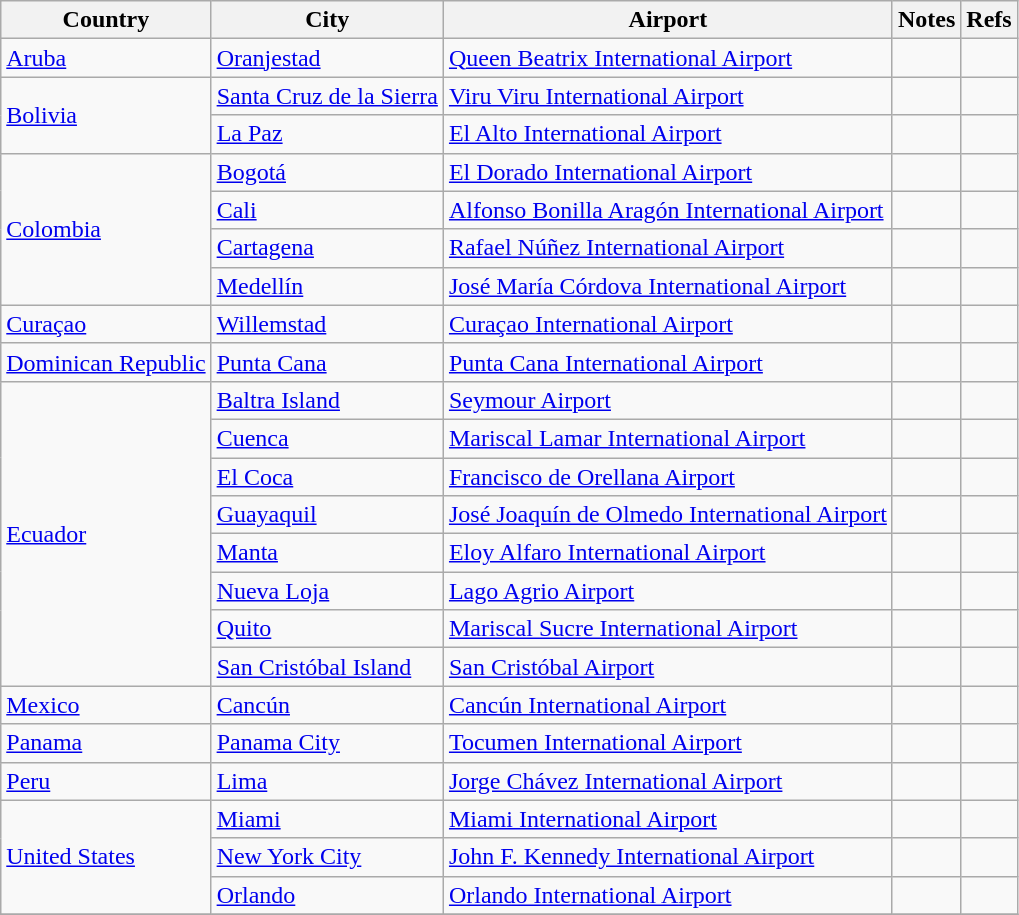<table class="wikitable sortable">
<tr>
<th>Country</th>
<th>City</th>
<th>Airport</th>
<th>Notes</th>
<th class=unsortable>Refs</th>
</tr>
<tr>
<td><a href='#'>Aruba</a></td>
<td><a href='#'>Oranjestad</a></td>
<td><a href='#'>Queen Beatrix International Airport</a></td>
<td></td>
<td></td>
</tr>
<tr>
<td rowspan=2><a href='#'>Bolivia</a></td>
<td><a href='#'>Santa Cruz de la Sierra</a></td>
<td><a href='#'>Viru Viru International Airport</a></td>
<td></td>
<td></td>
</tr>
<tr>
<td><a href='#'>La Paz</a></td>
<td><a href='#'>El Alto International Airport</a></td>
<td align=center></td>
<td></td>
</tr>
<tr>
<td rowspan=4><a href='#'>Colombia</a></td>
<td><a href='#'>Bogotá</a></td>
<td><a href='#'>El Dorado International Airport</a></td>
<td align=center></td>
<td></td>
</tr>
<tr>
<td><a href='#'>Cali</a></td>
<td><a href='#'>Alfonso Bonilla Aragón International Airport</a></td>
<td align=center></td>
<td></td>
</tr>
<tr>
<td><a href='#'>Cartagena</a></td>
<td><a href='#'>Rafael Núñez International Airport</a></td>
<td></td>
<td></td>
</tr>
<tr>
<td><a href='#'>Medellín</a></td>
<td><a href='#'>José María Córdova International Airport</a></td>
<td align=center></td>
<td></td>
</tr>
<tr>
<td><a href='#'>Curaçao</a></td>
<td><a href='#'>Willemstad</a></td>
<td><a href='#'>Curaçao International Airport</a></td>
<td></td>
<td></td>
</tr>
<tr>
<td><a href='#'>Dominican Republic</a></td>
<td><a href='#'>Punta Cana</a></td>
<td><a href='#'>Punta Cana International Airport</a></td>
<td align=center></td>
<td></td>
</tr>
<tr>
<td rowspan=8><a href='#'>Ecuador</a></td>
<td><a href='#'>Baltra Island</a></td>
<td><a href='#'>Seymour Airport</a></td>
<td align=center></td>
<td></td>
</tr>
<tr>
<td><a href='#'>Cuenca</a></td>
<td><a href='#'>Mariscal Lamar International Airport</a></td>
<td align=center></td>
<td></td>
</tr>
<tr>
<td><a href='#'>El Coca</a></td>
<td><a href='#'>Francisco de Orellana Airport</a></td>
<td></td>
<td></td>
</tr>
<tr>
<td><a href='#'>Guayaquil</a></td>
<td><a href='#'>José Joaquín de Olmedo International Airport</a></td>
<td></td>
<td></td>
</tr>
<tr>
<td><a href='#'>Manta</a></td>
<td><a href='#'>Eloy Alfaro International Airport</a></td>
<td align=center></td>
<td></td>
</tr>
<tr>
<td><a href='#'>Nueva Loja</a></td>
<td><a href='#'>Lago Agrio Airport</a></td>
<td align=center></td>
<td></td>
</tr>
<tr>
<td><a href='#'>Quito</a></td>
<td><a href='#'>Mariscal Sucre International Airport</a></td>
<td></td>
<td></td>
</tr>
<tr>
<td><a href='#'>San Cristóbal Island</a></td>
<td><a href='#'>San Cristóbal Airport</a></td>
<td align=center></td>
<td></td>
</tr>
<tr>
<td><a href='#'>Mexico</a></td>
<td><a href='#'>Cancún</a></td>
<td><a href='#'>Cancún International Airport</a></td>
<td></td>
<td></td>
</tr>
<tr>
<td><a href='#'>Panama</a></td>
<td><a href='#'>Panama City</a></td>
<td><a href='#'>Tocumen International Airport</a></td>
<td align=center></td>
<td></td>
</tr>
<tr>
<td><a href='#'>Peru</a></td>
<td><a href='#'>Lima</a></td>
<td><a href='#'>Jorge Chávez International Airport</a></td>
<td align=center></td>
<td></td>
</tr>
<tr>
<td rowspan=3><a href='#'>United States</a></td>
<td><a href='#'>Miami</a></td>
<td><a href='#'>Miami International Airport</a></td>
<td></td>
<td></td>
</tr>
<tr>
<td><a href='#'>New York City</a></td>
<td><a href='#'>John F. Kennedy International Airport</a></td>
<td align=center></td>
<td></td>
</tr>
<tr>
<td><a href='#'>Orlando</a></td>
<td><a href='#'>Orlando International Airport</a></td>
<td></td>
<td></td>
</tr>
<tr>
</tr>
</table>
